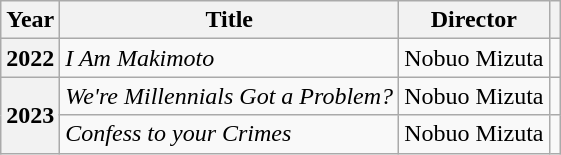<table class="wikitable sortable">
<tr>
<th>Year</th>
<th>Title</th>
<th class="unsortable">Director</th>
<th class="unsortable"></th>
</tr>
<tr>
<th>2022</th>
<td><em>I Am Makimoto</em></td>
<td>Nobuo Mizuta</td>
<td></td>
</tr>
<tr>
<th rowspan="2">2023</th>
<td><em>We're Millennials Got a Problem?</em></td>
<td>Nobuo Mizuta</td>
<td></td>
</tr>
<tr>
<td><em>Confess to your Crimes</em></td>
<td>Nobuo Mizuta</td>
<td></td>
</tr>
</table>
